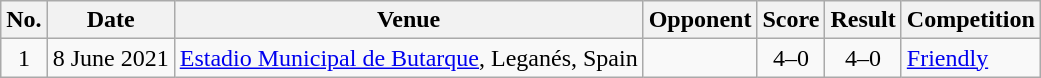<table class="wikitable">
<tr>
<th scope="col">No.</th>
<th scope="col">Date</th>
<th scope="col">Venue</th>
<th scope="col">Opponent</th>
<th scope="col">Score</th>
<th scope="col">Result</th>
<th scope="col">Competition</th>
</tr>
<tr>
<td align="center">1</td>
<td>8 June 2021</td>
<td><a href='#'>Estadio Municipal de Butarque</a>, Leganés, Spain</td>
<td></td>
<td align="center">4–0</td>
<td align="center">4–0</td>
<td><a href='#'>Friendly</a></td>
</tr>
</table>
